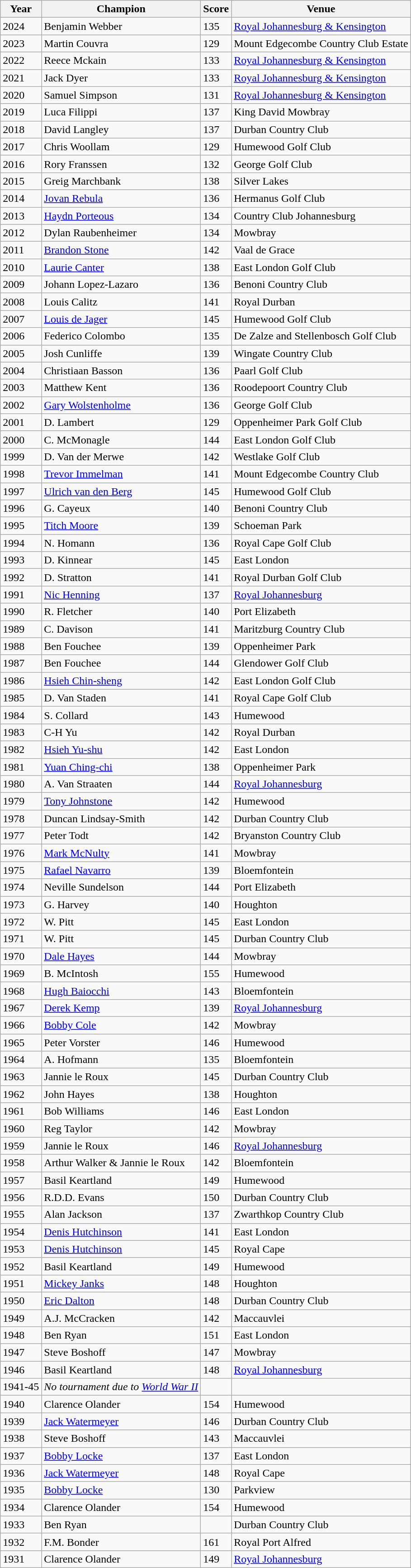<table class="wikitable">
<tr>
<th>Year</th>
<th>Champion</th>
<th>Score</th>
<th>Venue</th>
</tr>
<tr>
<td>2024</td>
<td> Benjamin Webber</td>
<td>135</td>
<td><a href='#'>Royal Johannesburg & Kensington</a></td>
</tr>
<tr>
<td>2023</td>
<td> Martin Couvra</td>
<td>129</td>
<td>Mount Edgecombe Country Club Estate</td>
</tr>
<tr>
<td>2022</td>
<td> Reece Mckain</td>
<td>133</td>
<td><a href='#'>Royal Johannesburg & Kensington</a></td>
</tr>
<tr>
<td>2021</td>
<td> Jack Dyer</td>
<td>133</td>
<td><a href='#'>Royal Johannesburg & Kensington</a></td>
</tr>
<tr>
<td>2020</td>
<td> Samuel Simpson</td>
<td>131</td>
<td><a href='#'>Royal Johannesburg & Kensington</a></td>
</tr>
<tr>
<td>2019</td>
<td> Luca Filippi</td>
<td>137</td>
<td>King David Mowbray</td>
</tr>
<tr>
<td>2018</td>
<td> David Langley</td>
<td>137</td>
<td>Durban Country Club</td>
</tr>
<tr>
<td>2017</td>
<td> Chris Woollam</td>
<td>129</td>
<td>Humewood Golf Club</td>
</tr>
<tr>
<td>2016</td>
<td> Rory Franssen</td>
<td>132</td>
<td>George Golf Club</td>
</tr>
<tr>
<td>2015</td>
<td> Greig Marchbank</td>
<td>138</td>
<td>Silver Lakes</td>
</tr>
<tr>
<td>2014</td>
<td> <a href='#'>Jovan Rebula</a></td>
<td>136</td>
<td>Hermanus Golf Club</td>
</tr>
<tr>
<td>2013</td>
<td> <a href='#'>Haydn Porteous</a></td>
<td>134</td>
<td>Country Club Johannesburg</td>
</tr>
<tr>
<td>2012</td>
<td> Dylan Raubenheimer</td>
<td>134</td>
<td>Mowbray</td>
</tr>
<tr>
<td>2011</td>
<td> <a href='#'>Brandon Stone</a></td>
<td>142</td>
<td>Vaal de Grace</td>
</tr>
<tr>
<td>2010</td>
<td> <a href='#'>Laurie Canter</a></td>
<td>138</td>
<td>East London Golf Club</td>
</tr>
<tr>
<td>2009</td>
<td> Johann Lopez-Lazaro</td>
<td>136</td>
<td>Benoni Country Club</td>
</tr>
<tr>
<td>2008</td>
<td> Louis Calitz</td>
<td>141</td>
<td>Royal Durban</td>
</tr>
<tr>
<td>2007</td>
<td> <a href='#'>Louis de Jager</a></td>
<td>145</td>
<td>Humewood Golf Club</td>
</tr>
<tr>
<td>2006</td>
<td> Federico Colombo</td>
<td>135</td>
<td>De Zalze and Stellenbosch Golf Club</td>
</tr>
<tr>
<td>2005</td>
<td> Josh Cunliffe</td>
<td>139</td>
<td>Wingate Country Club</td>
</tr>
<tr>
<td>2004</td>
<td> Christiaan Basson</td>
<td>136</td>
<td>Paarl Golf Club</td>
</tr>
<tr>
<td>2003</td>
<td> Matthew Kent</td>
<td>136</td>
<td>Roodepoort Country Club</td>
</tr>
<tr>
<td>2002</td>
<td> <a href='#'>Gary Wolstenholme</a></td>
<td>136</td>
<td>George Golf Club</td>
</tr>
<tr>
<td>2001</td>
<td> D. Lambert</td>
<td>129</td>
<td>Oppenheimer Park Golf Club</td>
</tr>
<tr>
<td>2000</td>
<td> C. McMonagle</td>
<td>144</td>
<td>East London Golf Club</td>
</tr>
<tr>
<td>1999</td>
<td> D. Van der Merwe</td>
<td>142</td>
<td>Westlake Golf Club</td>
</tr>
<tr>
<td>1998</td>
<td> <a href='#'>Trevor Immelman</a></td>
<td>141</td>
<td>Mount Edgecombe Country Club</td>
</tr>
<tr>
<td>1997</td>
<td> <a href='#'>Ulrich van den Berg</a></td>
<td>145</td>
<td>Humewood Golf Club</td>
</tr>
<tr>
<td>1996</td>
<td> G. Cayeux</td>
<td>140</td>
<td>Benoni Country Club</td>
</tr>
<tr>
<td>1995</td>
<td> <a href='#'>Titch Moore</a></td>
<td>139</td>
<td>Schoeman Park</td>
</tr>
<tr>
<td>1994</td>
<td> N. Homann</td>
<td>136</td>
<td>Royal Cape Golf Club</td>
</tr>
<tr>
<td>1993</td>
<td> D. Kinnear</td>
<td>145</td>
<td>East London</td>
</tr>
<tr>
<td>1992</td>
<td> D. Stratton</td>
<td>141</td>
<td>Royal Durban Golf Club</td>
</tr>
<tr>
<td>1991</td>
<td> <a href='#'>Nic Henning</a></td>
<td>137</td>
<td><a href='#'>Royal Johannesburg</a></td>
</tr>
<tr>
<td>1990</td>
<td> R. Fletcher</td>
<td>140</td>
<td>Port Elizabeth</td>
</tr>
<tr>
<td>1989</td>
<td> C. Davison</td>
<td>141</td>
<td>Maritzburg Country Club</td>
</tr>
<tr>
<td>1988</td>
<td> Ben Fouchee</td>
<td>139</td>
<td>Oppenheimer Park</td>
</tr>
<tr>
<td>1987</td>
<td> Ben Fouchee</td>
<td>144</td>
<td>Glendower Golf Club</td>
</tr>
<tr>
<td>1986</td>
<td> <a href='#'>Hsieh Chin-sheng</a></td>
<td>142</td>
<td>East London Golf Club</td>
</tr>
<tr>
<td>1985</td>
<td> D. Van Staden</td>
<td>141</td>
<td>Royal Cape Golf Club</td>
</tr>
<tr>
<td>1984</td>
<td> S. Collard</td>
<td>143</td>
<td>Humewood</td>
</tr>
<tr>
<td>1983</td>
<td> C-H Yu</td>
<td>142</td>
<td>Royal Durban</td>
</tr>
<tr>
<td>1982</td>
<td> <a href='#'>Hsieh Yu-shu</a></td>
<td>142</td>
<td>East London</td>
</tr>
<tr>
<td>1981</td>
<td> <a href='#'>Yuan Ching-chi</a></td>
<td>138</td>
<td>Oppenheimer Park</td>
</tr>
<tr>
<td>1980</td>
<td> A. Van Straaten</td>
<td>144</td>
<td><a href='#'>Royal Johannesburg</a></td>
</tr>
<tr>
<td>1979</td>
<td> <a href='#'>Tony Johnstone</a></td>
<td>142</td>
<td>Humewood</td>
</tr>
<tr>
<td>1978</td>
<td> Duncan Lindsay-Smith</td>
<td>142</td>
<td>Durban Country Club</td>
</tr>
<tr>
<td>1977</td>
<td> Peter Todt</td>
<td>142</td>
<td>Bryanston Country Club</td>
</tr>
<tr>
<td>1976</td>
<td> <a href='#'>Mark McNulty</a></td>
<td>141</td>
<td>Mowbray</td>
</tr>
<tr>
<td>1975</td>
<td> <a href='#'>Rafael Navarro</a></td>
<td>139</td>
<td>Bloemfontein</td>
</tr>
<tr>
<td>1974</td>
<td> Neville Sundelson</td>
<td>144</td>
<td>Port Elizabeth</td>
</tr>
<tr>
<td>1973</td>
<td> G. Harvey</td>
<td>140</td>
<td>Houghton</td>
</tr>
<tr>
<td>1972</td>
<td> W. Pitt</td>
<td>145</td>
<td>East London</td>
</tr>
<tr>
<td>1971</td>
<td> W. Pitt</td>
<td>145</td>
<td>Durban Country Club</td>
</tr>
<tr>
<td>1970</td>
<td> <a href='#'>Dale Hayes</a></td>
<td>144</td>
<td>Mowbray</td>
</tr>
<tr>
<td>1969</td>
<td> B. McIntosh</td>
<td>155</td>
<td>Humewood</td>
</tr>
<tr>
<td>1968</td>
<td> <a href='#'>Hugh Baiocchi</a></td>
<td>143</td>
<td>Bloemfontein</td>
</tr>
<tr>
<td>1967</td>
<td> <a href='#'>Derek Kemp</a></td>
<td>139</td>
<td><a href='#'>Royal Johannesburg</a></td>
</tr>
<tr>
<td>1966</td>
<td> <a href='#'>Bobby Cole</a></td>
<td>142</td>
<td>Mowbray</td>
</tr>
<tr>
<td>1965</td>
<td> Peter Vorster</td>
<td>146</td>
<td>Humewood</td>
</tr>
<tr>
<td>1964</td>
<td> A. Hofmann</td>
<td>135</td>
<td>Bloemfontein</td>
</tr>
<tr>
<td>1963</td>
<td> Jannie le Roux</td>
<td>145</td>
<td>Durban Country Club</td>
</tr>
<tr>
<td>1962</td>
<td> John Hayes</td>
<td>138</td>
<td>Houghton</td>
</tr>
<tr>
<td>1961</td>
<td> Bob Williams</td>
<td>146</td>
<td>East London</td>
</tr>
<tr>
<td>1960</td>
<td> Reg Taylor</td>
<td>142</td>
<td>Mowbray</td>
</tr>
<tr>
<td>1959</td>
<td> Jannie le Roux</td>
<td>146</td>
<td><a href='#'>Royal Johannesburg</a></td>
</tr>
<tr>
<td>1958</td>
<td> Arthur Walker & Jannie le Roux</td>
<td>142</td>
<td>Bloemfontein</td>
</tr>
<tr>
<td>1957</td>
<td> Basil Keartland</td>
<td>149</td>
<td>Humewood</td>
</tr>
<tr>
<td>1956</td>
<td> R.D.D. Evans</td>
<td>150</td>
<td>Durban Country Club</td>
</tr>
<tr>
<td>1955</td>
<td> Alan Jackson</td>
<td>137</td>
<td>Zwarthkop Country Club</td>
</tr>
<tr>
<td>1954</td>
<td> <a href='#'>Denis Hutchinson</a></td>
<td>141</td>
<td>East London</td>
</tr>
<tr>
<td>1953</td>
<td> <a href='#'>Denis Hutchinson</a></td>
<td>145</td>
<td>Royal Cape</td>
</tr>
<tr>
<td>1952</td>
<td> Basil Keartland</td>
<td>149</td>
<td>Humewood</td>
</tr>
<tr>
<td>1951</td>
<td> <a href='#'>Mickey Janks</a></td>
<td>148</td>
<td>Houghton</td>
</tr>
<tr>
<td>1950</td>
<td> <a href='#'>Eric Dalton</a></td>
<td>148</td>
<td>Durban Country Club</td>
</tr>
<tr>
<td>1949</td>
<td> A.J. McCracken</td>
<td>142</td>
<td>Maccauvlei</td>
</tr>
<tr>
<td>1948</td>
<td> Ben Ryan</td>
<td>151</td>
<td>East London</td>
</tr>
<tr>
<td>1947</td>
<td> Steve Boshoff</td>
<td>147</td>
<td>Mowbray</td>
</tr>
<tr>
<td>1946</td>
<td> Basil Keartland</td>
<td>148</td>
<td><a href='#'>Royal Johannesburg</a></td>
</tr>
<tr>
<td>1941-45</td>
<td><em>No tournament due to <a href='#'>World War II</a></em></td>
<td></td>
<td></td>
</tr>
<tr>
<td>1940</td>
<td> Clarence Olander</td>
<td>154</td>
<td>Humewood</td>
</tr>
<tr>
<td>1939</td>
<td> <a href='#'>Jack Watermeyer</a></td>
<td>146</td>
<td>Durban Country Club</td>
</tr>
<tr>
<td>1938</td>
<td> Steve Boshoff</td>
<td>143</td>
<td>Maccauvlei</td>
</tr>
<tr>
<td>1937</td>
<td> <a href='#'>Bobby Locke</a></td>
<td>137</td>
<td>East London</td>
</tr>
<tr>
<td>1936</td>
<td> <a href='#'>Jack Watermeyer</a></td>
<td>148</td>
<td>Royal Cape</td>
</tr>
<tr>
<td>1935</td>
<td> <a href='#'>Bobby Locke</a></td>
<td>130</td>
<td>Parkview</td>
</tr>
<tr>
<td>1934</td>
<td> Clarence Olander</td>
<td>154</td>
<td>Humewood</td>
</tr>
<tr>
<td>1933</td>
<td> Ben Ryan</td>
<td></td>
<td>Durban Country Club</td>
</tr>
<tr>
<td>1932</td>
<td> F.M. Bonder</td>
<td>161</td>
<td>Royal Port Alfred</td>
</tr>
<tr>
<td>1931</td>
<td> Clarence Olander</td>
<td>149</td>
<td><a href='#'>Royal Johannesburg</a></td>
</tr>
</table>
